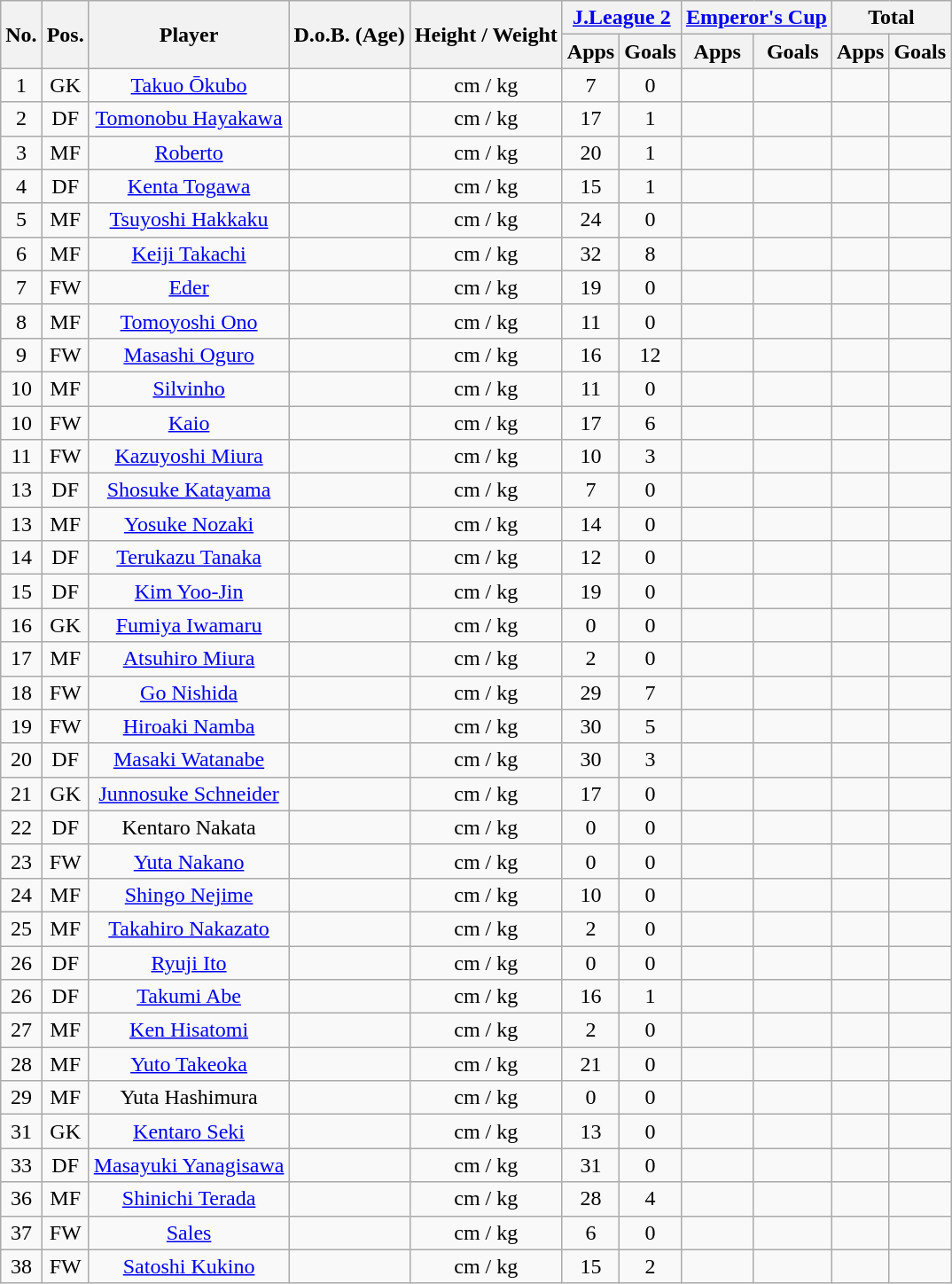<table class="wikitable" style="text-align:center;">
<tr>
<th rowspan="2">No.</th>
<th rowspan="2">Pos.</th>
<th rowspan="2">Player</th>
<th rowspan="2">D.o.B. (Age)</th>
<th rowspan="2">Height / Weight</th>
<th colspan="2"><a href='#'>J.League 2</a></th>
<th colspan="2"><a href='#'>Emperor's Cup</a></th>
<th colspan="2">Total</th>
</tr>
<tr>
<th>Apps</th>
<th>Goals</th>
<th>Apps</th>
<th>Goals</th>
<th>Apps</th>
<th>Goals</th>
</tr>
<tr>
<td>1</td>
<td>GK</td>
<td><a href='#'>Takuo Ōkubo</a></td>
<td></td>
<td>cm / kg</td>
<td>7</td>
<td>0</td>
<td></td>
<td></td>
<td></td>
<td></td>
</tr>
<tr>
<td>2</td>
<td>DF</td>
<td><a href='#'>Tomonobu Hayakawa</a></td>
<td></td>
<td>cm / kg</td>
<td>17</td>
<td>1</td>
<td></td>
<td></td>
<td></td>
<td></td>
</tr>
<tr>
<td>3</td>
<td>MF</td>
<td><a href='#'>Roberto</a></td>
<td></td>
<td>cm / kg</td>
<td>20</td>
<td>1</td>
<td></td>
<td></td>
<td></td>
<td></td>
</tr>
<tr>
<td>4</td>
<td>DF</td>
<td><a href='#'>Kenta Togawa</a></td>
<td></td>
<td>cm / kg</td>
<td>15</td>
<td>1</td>
<td></td>
<td></td>
<td></td>
<td></td>
</tr>
<tr>
<td>5</td>
<td>MF</td>
<td><a href='#'>Tsuyoshi Hakkaku</a></td>
<td></td>
<td>cm / kg</td>
<td>24</td>
<td>0</td>
<td></td>
<td></td>
<td></td>
<td></td>
</tr>
<tr>
<td>6</td>
<td>MF</td>
<td><a href='#'>Keiji Takachi</a></td>
<td></td>
<td>cm / kg</td>
<td>32</td>
<td>8</td>
<td></td>
<td></td>
<td></td>
<td></td>
</tr>
<tr>
<td>7</td>
<td>FW</td>
<td><a href='#'>Eder</a></td>
<td></td>
<td>cm / kg</td>
<td>19</td>
<td>0</td>
<td></td>
<td></td>
<td></td>
<td></td>
</tr>
<tr>
<td>8</td>
<td>MF</td>
<td><a href='#'>Tomoyoshi Ono</a></td>
<td></td>
<td>cm / kg</td>
<td>11</td>
<td>0</td>
<td></td>
<td></td>
<td></td>
<td></td>
</tr>
<tr>
<td>9</td>
<td>FW</td>
<td><a href='#'>Masashi Oguro</a></td>
<td></td>
<td>cm / kg</td>
<td>16</td>
<td>12</td>
<td></td>
<td></td>
<td></td>
<td></td>
</tr>
<tr>
<td>10</td>
<td>MF</td>
<td><a href='#'>Silvinho</a></td>
<td></td>
<td>cm / kg</td>
<td>11</td>
<td>0</td>
<td></td>
<td></td>
<td></td>
<td></td>
</tr>
<tr>
<td>10</td>
<td>FW</td>
<td><a href='#'>Kaio</a></td>
<td></td>
<td>cm / kg</td>
<td>17</td>
<td>6</td>
<td></td>
<td></td>
<td></td>
<td></td>
</tr>
<tr>
<td>11</td>
<td>FW</td>
<td><a href='#'>Kazuyoshi Miura</a></td>
<td></td>
<td>cm / kg</td>
<td>10</td>
<td>3</td>
<td></td>
<td></td>
<td></td>
<td></td>
</tr>
<tr>
<td>13</td>
<td>DF</td>
<td><a href='#'>Shosuke Katayama</a></td>
<td></td>
<td>cm / kg</td>
<td>7</td>
<td>0</td>
<td></td>
<td></td>
<td></td>
<td></td>
</tr>
<tr>
<td>13</td>
<td>MF</td>
<td><a href='#'>Yosuke Nozaki</a></td>
<td></td>
<td>cm / kg</td>
<td>14</td>
<td>0</td>
<td></td>
<td></td>
<td></td>
<td></td>
</tr>
<tr>
<td>14</td>
<td>DF</td>
<td><a href='#'>Terukazu Tanaka</a></td>
<td></td>
<td>cm / kg</td>
<td>12</td>
<td>0</td>
<td></td>
<td></td>
<td></td>
<td></td>
</tr>
<tr>
<td>15</td>
<td>DF</td>
<td><a href='#'>Kim Yoo-Jin</a></td>
<td></td>
<td>cm / kg</td>
<td>19</td>
<td>0</td>
<td></td>
<td></td>
<td></td>
<td></td>
</tr>
<tr>
<td>16</td>
<td>GK</td>
<td><a href='#'>Fumiya Iwamaru</a></td>
<td></td>
<td>cm / kg</td>
<td>0</td>
<td>0</td>
<td></td>
<td></td>
<td></td>
<td></td>
</tr>
<tr>
<td>17</td>
<td>MF</td>
<td><a href='#'>Atsuhiro Miura</a></td>
<td></td>
<td>cm / kg</td>
<td>2</td>
<td>0</td>
<td></td>
<td></td>
<td></td>
<td></td>
</tr>
<tr>
<td>18</td>
<td>FW</td>
<td><a href='#'>Go Nishida</a></td>
<td></td>
<td>cm / kg</td>
<td>29</td>
<td>7</td>
<td></td>
<td></td>
<td></td>
<td></td>
</tr>
<tr>
<td>19</td>
<td>FW</td>
<td><a href='#'>Hiroaki Namba</a></td>
<td></td>
<td>cm / kg</td>
<td>30</td>
<td>5</td>
<td></td>
<td></td>
<td></td>
<td></td>
</tr>
<tr>
<td>20</td>
<td>DF</td>
<td><a href='#'>Masaki Watanabe</a></td>
<td></td>
<td>cm / kg</td>
<td>30</td>
<td>3</td>
<td></td>
<td></td>
<td></td>
<td></td>
</tr>
<tr>
<td>21</td>
<td>GK</td>
<td><a href='#'>Junnosuke Schneider</a></td>
<td></td>
<td>cm / kg</td>
<td>17</td>
<td>0</td>
<td></td>
<td></td>
<td></td>
<td></td>
</tr>
<tr>
<td>22</td>
<td>DF</td>
<td>Kentaro Nakata</td>
<td></td>
<td>cm / kg</td>
<td>0</td>
<td>0</td>
<td></td>
<td></td>
<td></td>
<td></td>
</tr>
<tr>
<td>23</td>
<td>FW</td>
<td><a href='#'>Yuta Nakano</a></td>
<td></td>
<td>cm / kg</td>
<td>0</td>
<td>0</td>
<td></td>
<td></td>
<td></td>
<td></td>
</tr>
<tr>
<td>24</td>
<td>MF</td>
<td><a href='#'>Shingo Nejime</a></td>
<td></td>
<td>cm / kg</td>
<td>10</td>
<td>0</td>
<td></td>
<td></td>
<td></td>
<td></td>
</tr>
<tr>
<td>25</td>
<td>MF</td>
<td><a href='#'>Takahiro Nakazato</a></td>
<td></td>
<td>cm / kg</td>
<td>2</td>
<td>0</td>
<td></td>
<td></td>
<td></td>
<td></td>
</tr>
<tr>
<td>26</td>
<td>DF</td>
<td><a href='#'>Ryuji Ito</a></td>
<td></td>
<td>cm / kg</td>
<td>0</td>
<td>0</td>
<td></td>
<td></td>
<td></td>
<td></td>
</tr>
<tr>
<td>26</td>
<td>DF</td>
<td><a href='#'>Takumi Abe</a></td>
<td></td>
<td>cm / kg</td>
<td>16</td>
<td>1</td>
<td></td>
<td></td>
<td></td>
<td></td>
</tr>
<tr>
<td>27</td>
<td>MF</td>
<td><a href='#'>Ken Hisatomi</a></td>
<td></td>
<td>cm / kg</td>
<td>2</td>
<td>0</td>
<td></td>
<td></td>
<td></td>
<td></td>
</tr>
<tr>
<td>28</td>
<td>MF</td>
<td><a href='#'>Yuto Takeoka</a></td>
<td></td>
<td>cm / kg</td>
<td>21</td>
<td>0</td>
<td></td>
<td></td>
<td></td>
<td></td>
</tr>
<tr>
<td>29</td>
<td>MF</td>
<td>Yuta Hashimura</td>
<td></td>
<td>cm / kg</td>
<td>0</td>
<td>0</td>
<td></td>
<td></td>
<td></td>
<td></td>
</tr>
<tr>
<td>31</td>
<td>GK</td>
<td><a href='#'>Kentaro Seki</a></td>
<td></td>
<td>cm / kg</td>
<td>13</td>
<td>0</td>
<td></td>
<td></td>
<td></td>
<td></td>
</tr>
<tr>
<td>33</td>
<td>DF</td>
<td><a href='#'>Masayuki Yanagisawa</a></td>
<td></td>
<td>cm / kg</td>
<td>31</td>
<td>0</td>
<td></td>
<td></td>
<td></td>
<td></td>
</tr>
<tr>
<td>36</td>
<td>MF</td>
<td><a href='#'>Shinichi Terada</a></td>
<td></td>
<td>cm / kg</td>
<td>28</td>
<td>4</td>
<td></td>
<td></td>
<td></td>
<td></td>
</tr>
<tr>
<td>37</td>
<td>FW</td>
<td><a href='#'>Sales</a></td>
<td></td>
<td>cm / kg</td>
<td>6</td>
<td>0</td>
<td></td>
<td></td>
<td></td>
<td></td>
</tr>
<tr>
<td>38</td>
<td>FW</td>
<td><a href='#'>Satoshi Kukino</a></td>
<td></td>
<td>cm / kg</td>
<td>15</td>
<td>2</td>
<td></td>
<td></td>
<td></td>
<td></td>
</tr>
</table>
